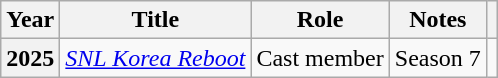<table class="wikitable plainrowheaders">
<tr>
<th scope="col">Year</th>
<th scope="col">Title</th>
<th scope="col">Role</th>
<th scope="col">Notes</th>
<th scope="col" class="unsortable"></th>
</tr>
<tr>
<th scope="row">2025</th>
<td><em><a href='#'>SNL Korea Reboot</a></em></td>
<td>Cast member</td>
<td>Season 7</td>
<td style="text-align:center"></td>
</tr>
</table>
